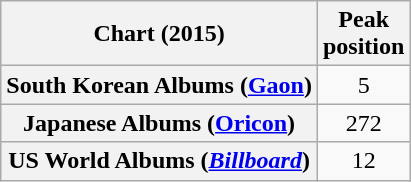<table class="wikitable plainrowheaders">
<tr>
<th scope="col">Chart (2015)</th>
<th scope="col">Peak<br>position</th>
</tr>
<tr>
<th scope="row">South Korean Albums (<a href='#'>Gaon</a>)</th>
<td style="text-align:center;">5</td>
</tr>
<tr>
<th scope="row">Japanese Albums (<a href='#'>Oricon</a>)</th>
<td style="text-align:center;">272</td>
</tr>
<tr>
<th scope="row">US World Albums (<em><a href='#'>Billboard</a></em>)</th>
<td style="text-align:center;">12</td>
</tr>
</table>
